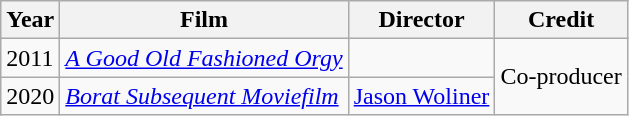<table class="wikitable">
<tr>
<th>Year</th>
<th>Film</th>
<th>Director</th>
<th>Credit</th>
</tr>
<tr>
<td>2011</td>
<td><em><a href='#'>A Good Old Fashioned Orgy</a></em></td>
<td></td>
<td rowspan=2>Co-producer</td>
</tr>
<tr>
<td>2020</td>
<td><em><a href='#'>Borat Subsequent Moviefilm</a></em></td>
<td><a href='#'>Jason Woliner</a></td>
</tr>
</table>
